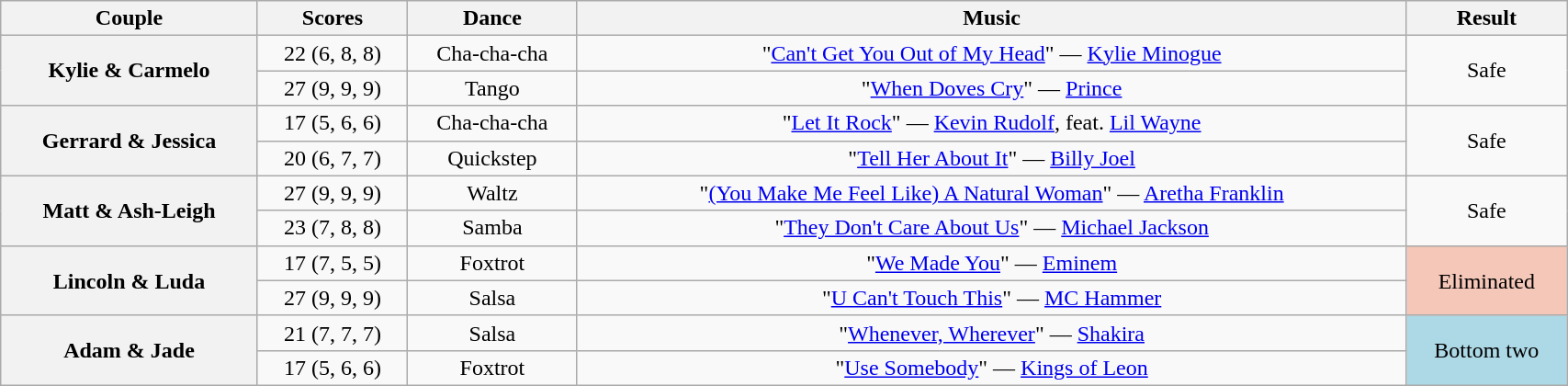<table class="wikitable sortable" style="text-align:center; width: 90%">
<tr>
<th scope="col">Couple</th>
<th scope="col">Scores</th>
<th scope="col">Dance</th>
<th scope="col" class="unsortable">Music</th>
<th scope="col" class="unsortable">Result</th>
</tr>
<tr>
<th scope="row" rowspan="2">Kylie & Carmelo</th>
<td>22 (6, 8, 8)</td>
<td>Cha-cha-cha</td>
<td>"<a href='#'>Can't Get You Out of My Head</a>" — <a href='#'>Kylie Minogue</a></td>
<td rowspan="2">Safe</td>
</tr>
<tr>
<td>27 (9, 9, 9)</td>
<td>Tango</td>
<td>"<a href='#'>When Doves Cry</a>" — <a href='#'>Prince</a></td>
</tr>
<tr>
<th scope="row" rowspan="2">Gerrard & Jessica</th>
<td>17 (5, 6, 6)</td>
<td>Cha-cha-cha</td>
<td>"<a href='#'>Let It Rock</a>" — <a href='#'>Kevin Rudolf</a>, feat. <a href='#'>Lil Wayne</a></td>
<td rowspan="2">Safe</td>
</tr>
<tr>
<td>20 (6, 7, 7)</td>
<td>Quickstep</td>
<td>"<a href='#'>Tell Her About It</a>" — <a href='#'>Billy Joel</a></td>
</tr>
<tr>
<th scope="row" rowspan="2">Matt & Ash-Leigh</th>
<td>27 (9, 9, 9)</td>
<td>Waltz</td>
<td>"<a href='#'>(You Make Me Feel Like) A Natural Woman</a>" — <a href='#'>Aretha Franklin</a></td>
<td rowspan="2">Safe</td>
</tr>
<tr>
<td>23 (7, 8, 8)</td>
<td>Samba</td>
<td>"<a href='#'>They Don't Care About Us</a>" — <a href='#'>Michael Jackson</a></td>
</tr>
<tr>
<th scope="row" rowspan="2">Lincoln & Luda</th>
<td>17 (7, 5, 5)</td>
<td>Foxtrot</td>
<td>"<a href='#'>We Made You</a>" — <a href='#'>Eminem</a></td>
<td rowspan="2" bgcolor="f4c7b8">Eliminated</td>
</tr>
<tr>
<td>27 (9, 9, 9)</td>
<td>Salsa</td>
<td>"<a href='#'>U Can't Touch This</a>" — <a href='#'>MC Hammer</a></td>
</tr>
<tr>
<th scope="row" rowspan="2">Adam & Jade</th>
<td>21 (7, 7, 7)</td>
<td>Salsa</td>
<td>"<a href='#'>Whenever, Wherever</a>" — <a href='#'>Shakira</a></td>
<td rowspan="2" bgcolor="lightblue">Bottom two</td>
</tr>
<tr>
<td>17 (5, 6, 6)</td>
<td>Foxtrot</td>
<td>"<a href='#'>Use Somebody</a>" — <a href='#'>Kings of Leon</a></td>
</tr>
</table>
